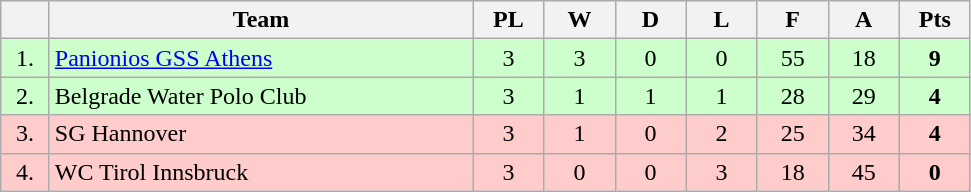<table class="wikitable" style="text-align:center">
<tr>
<th width=25></th>
<th width=275>Team</th>
<th width=40>PL</th>
<th width=40>W</th>
<th width=40>D</th>
<th width=40>L</th>
<th width=40>F</th>
<th width=40>A</th>
<th width=40>Pts</th>
</tr>
<tr bgcolor=#ccffcc>
<td>1.</td>
<td align=left> <a href='#'>Panionios GSS Athens</a></td>
<td>3</td>
<td>3</td>
<td>0</td>
<td>0</td>
<td>55</td>
<td>18</td>
<td><strong>9</strong></td>
</tr>
<tr bgcolor=#ccffcc>
<td>2.</td>
<td align=left> Belgrade Water Polo Club</td>
<td>3</td>
<td>1</td>
<td>1</td>
<td>1</td>
<td>28</td>
<td>29</td>
<td><strong>4</strong></td>
</tr>
<tr style="background: #ffcccc;">
<td>3.</td>
<td align=left> SG Hannover</td>
<td>3</td>
<td>1</td>
<td>0</td>
<td>2</td>
<td>25</td>
<td>34</td>
<td><strong>4</strong></td>
</tr>
<tr style="background: #ffcccc;">
<td>4.</td>
<td align=left> WC Tirol Innsbruck</td>
<td>3</td>
<td>0</td>
<td>0</td>
<td>3</td>
<td>18</td>
<td>45</td>
<td><strong>0</strong></td>
</tr>
</table>
